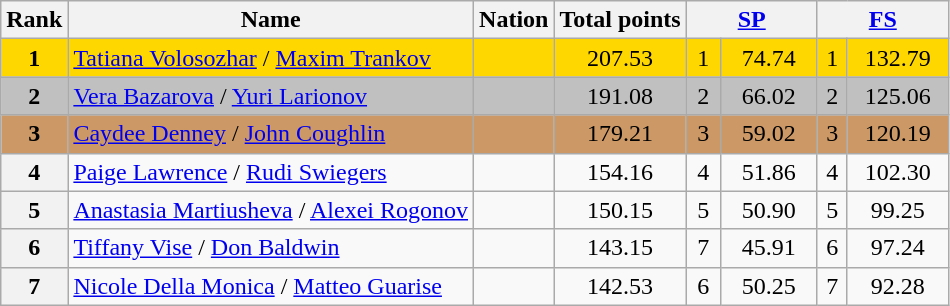<table class="wikitable sortable">
<tr>
<th>Rank</th>
<th>Name</th>
<th>Nation</th>
<th>Total points</th>
<th colspan="2" width="80px"><a href='#'>SP</a></th>
<th colspan="2" width="80px"><a href='#'>FS</a></th>
</tr>
<tr bgcolor="gold">
<td align="center"><strong>1</strong></td>
<td><a href='#'>Tatiana Volosozhar</a> / <a href='#'>Maxim Trankov</a></td>
<td></td>
<td align="center">207.53</td>
<td align="center">1</td>
<td align="center">74.74</td>
<td align="center">1</td>
<td align="center">132.79</td>
</tr>
<tr bgcolor="silver">
<td align="center"><strong>2</strong></td>
<td><a href='#'>Vera Bazarova</a> / <a href='#'>Yuri Larionov</a></td>
<td></td>
<td align="center">191.08</td>
<td align="center">2</td>
<td align="center">66.02</td>
<td align="center">2</td>
<td align="center">125.06</td>
</tr>
<tr bgcolor="cc9966">
<td align="center"><strong>3</strong></td>
<td><a href='#'>Caydee Denney</a> / <a href='#'>John Coughlin</a></td>
<td></td>
<td align="center">179.21</td>
<td align="center">3</td>
<td align="center">59.02</td>
<td align="center">3</td>
<td align="center">120.19</td>
</tr>
<tr>
<th>4</th>
<td><a href='#'>Paige Lawrence</a> / <a href='#'>Rudi Swiegers</a></td>
<td></td>
<td align="center">154.16</td>
<td align="center">4</td>
<td align="center">51.86</td>
<td align="center">4</td>
<td align="center">102.30</td>
</tr>
<tr>
<th>5</th>
<td><a href='#'>Anastasia Martiusheva</a> / <a href='#'>Alexei Rogonov</a></td>
<td></td>
<td align="center">150.15</td>
<td align="center">5</td>
<td align="center">50.90</td>
<td align="center">5</td>
<td align="center">99.25</td>
</tr>
<tr>
<th>6</th>
<td><a href='#'>Tiffany Vise</a> / <a href='#'>Don Baldwin</a></td>
<td></td>
<td align="center">143.15</td>
<td align="center">7</td>
<td align="center">45.91</td>
<td align="center">6</td>
<td align="center">97.24</td>
</tr>
<tr>
<th>7</th>
<td><a href='#'>Nicole Della Monica</a> / <a href='#'>Matteo Guarise</a></td>
<td></td>
<td align="center">142.53</td>
<td align="center">6</td>
<td align="center">50.25</td>
<td align="center">7</td>
<td align="center">92.28</td>
</tr>
</table>
